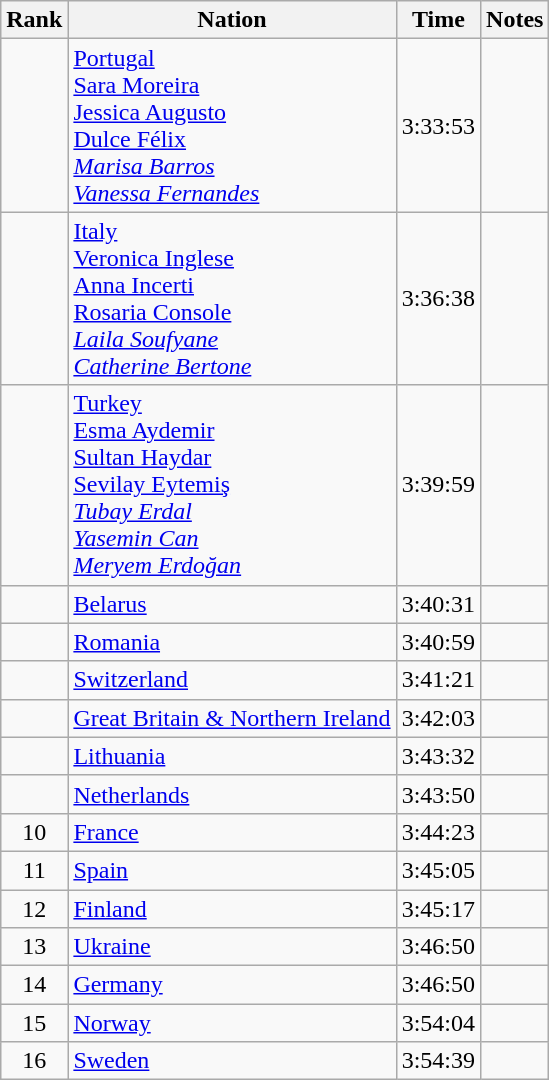<table class="wikitable sortable" style="text-align:center">
<tr>
<th>Rank</th>
<th>Nation</th>
<th>Time</th>
<th>Notes</th>
</tr>
<tr>
<td></td>
<td align="left"> <a href='#'>Portugal</a><br><a href='#'>Sara Moreira</a><br><a href='#'>Jessica Augusto</a><br><a href='#'>Dulce Félix</a><br><em><a href='#'>Marisa Barros</a></em><br><em><a href='#'>Vanessa Fernandes</a></em></td>
<td>3:33:53</td>
<td></td>
</tr>
<tr>
<td></td>
<td align="left"> <a href='#'>Italy</a><br><a href='#'>Veronica Inglese</a><br><a href='#'>Anna Incerti</a><br><a href='#'>Rosaria Console</a><br><em><a href='#'>Laila Soufyane</a></em><br><em><a href='#'>Catherine Bertone</a></em></td>
<td>3:36:38</td>
<td></td>
</tr>
<tr>
<td></td>
<td align="left"> <a href='#'>Turkey</a><br><a href='#'>Esma Aydemir</a><br><a href='#'>Sultan Haydar</a><br><a href='#'>Sevilay Eytemiş</a><br><em><a href='#'>Tubay Erdal</a></em><br><em><a href='#'>Yasemin Can</a></em><br><em><a href='#'>Meryem Erdoğan</a></em></td>
<td>3:39:59</td>
<td></td>
</tr>
<tr>
<td></td>
<td align="left"> <a href='#'>Belarus</a></td>
<td>3:40:31</td>
<td></td>
</tr>
<tr>
<td></td>
<td align="left"> <a href='#'>Romania</a></td>
<td>3:40:59</td>
<td></td>
</tr>
<tr>
<td></td>
<td align="left"> <a href='#'>Switzerland</a></td>
<td>3:41:21</td>
<td></td>
</tr>
<tr>
<td></td>
<td align="left"> <a href='#'>Great Britain & Northern Ireland</a></td>
<td>3:42:03</td>
<td></td>
</tr>
<tr>
<td></td>
<td align="left"> <a href='#'>Lithuania</a></td>
<td>3:43:32</td>
<td></td>
</tr>
<tr>
<td></td>
<td align="left"> <a href='#'>Netherlands</a></td>
<td>3:43:50</td>
<td></td>
</tr>
<tr>
<td>10</td>
<td align="left"> <a href='#'>France</a></td>
<td>3:44:23</td>
<td></td>
</tr>
<tr>
<td>11</td>
<td align="left"> <a href='#'>Spain</a></td>
<td>3:45:05</td>
<td></td>
</tr>
<tr>
<td>12</td>
<td align="left"> <a href='#'>Finland</a></td>
<td>3:45:17</td>
<td></td>
</tr>
<tr>
<td>13</td>
<td align="left"> <a href='#'>Ukraine</a></td>
<td>3:46:50</td>
<td></td>
</tr>
<tr>
<td>14</td>
<td align="left"> <a href='#'>Germany</a></td>
<td>3:46:50</td>
<td></td>
</tr>
<tr>
<td>15</td>
<td align="left"> <a href='#'>Norway</a></td>
<td>3:54:04</td>
<td></td>
</tr>
<tr>
<td>16</td>
<td align="left"> <a href='#'>Sweden</a></td>
<td>3:54:39</td>
<td></td>
</tr>
</table>
